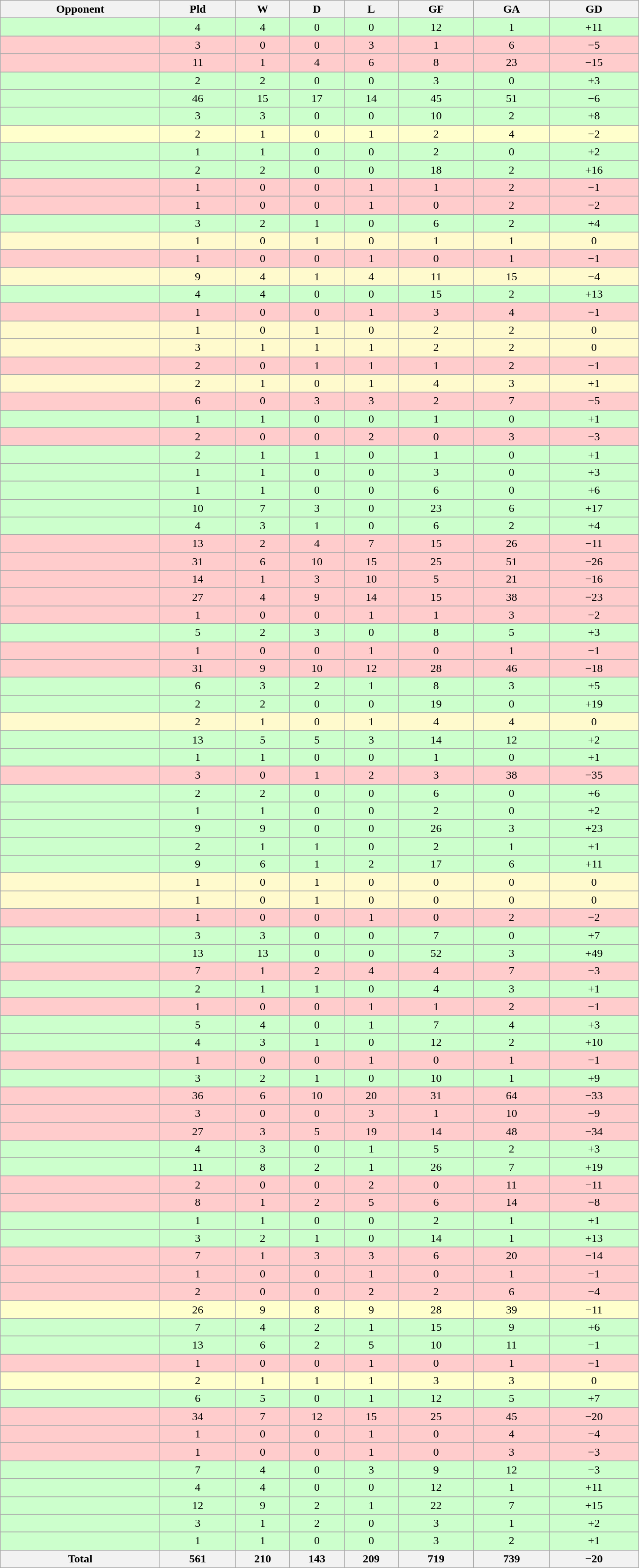<table class="sortable wikitable" style="text-align: center">
<tr>
<th width=220>Opponent<br></th>
<th width=100>Pld<br></th>
<th width=70>W<br></th>
<th width=70>D<br></th>
<th width=70>L<br></th>
<th width=100>GF<br></th>
<th width=100>GA<br></th>
<th width=120>GD<br></th>
</tr>
<tr>
</tr>
<tr bgcolor=CCFFCC>
<td style="text-align:left;"></td>
<td>4</td>
<td>4</td>
<td>0</td>
<td>0</td>
<td>12</td>
<td>1</td>
<td>+11</td>
</tr>
<tr>
</tr>
<tr bgcolor=FFCCCC>
<td style="text-align:left;"></td>
<td>3</td>
<td>0</td>
<td>0</td>
<td>3</td>
<td>1</td>
<td>6</td>
<td>−5</td>
</tr>
<tr>
</tr>
<tr bgcolor=FFCCCC>
<td style="text-align:left;"></td>
<td>11</td>
<td>1</td>
<td>4</td>
<td>6</td>
<td>8</td>
<td>23</td>
<td>−15</td>
</tr>
<tr>
</tr>
<tr bgcolor=CCFFCC>
<td style="text-align:left;"></td>
<td>2</td>
<td>2</td>
<td>0</td>
<td>0</td>
<td>3</td>
<td>0</td>
<td>+3</td>
</tr>
<tr>
</tr>
<tr bgcolor=CCFFCC>
<td style="text-align:left;"></td>
<td>46</td>
<td>15</td>
<td>17</td>
<td>14</td>
<td>45</td>
<td>51</td>
<td>−6</td>
</tr>
<tr>
</tr>
<tr bgcolor=CCFFCC>
<td style="text-align:left;"></td>
<td>3</td>
<td>3</td>
<td>0</td>
<td>0</td>
<td>10</td>
<td>2</td>
<td>+8</td>
</tr>
<tr>
</tr>
<tr bgcolor=FFFFCC>
<td style="text-align:left;"></td>
<td>2</td>
<td>1</td>
<td>0</td>
<td>1</td>
<td>2</td>
<td>4</td>
<td>−2</td>
</tr>
<tr>
</tr>
<tr bgcolor=CCFFCC>
<td style="text-align:left;"></td>
<td>1</td>
<td>1</td>
<td>0</td>
<td>0</td>
<td>2</td>
<td>0</td>
<td>+2</td>
</tr>
<tr>
</tr>
<tr bgcolor=CCFFCC>
<td style="text-align:left;"></td>
<td>2</td>
<td>2</td>
<td>0</td>
<td>0</td>
<td>18</td>
<td>2</td>
<td>+16</td>
</tr>
<tr>
</tr>
<tr bgcolor=FFCCCC>
<td style="text-align:left;"></td>
<td>1</td>
<td>0</td>
<td>0</td>
<td>1</td>
<td>1</td>
<td>2</td>
<td>−1</td>
</tr>
<tr>
</tr>
<tr bgcolor=FFCCCC>
<td style="text-align:left;"></td>
<td>1</td>
<td>0</td>
<td>0</td>
<td>1</td>
<td>0</td>
<td>2</td>
<td>−2</td>
</tr>
<tr>
</tr>
<tr bgcolor=CCFFCC>
<td style="text-align:left;"></td>
<td>3</td>
<td>2</td>
<td>1</td>
<td>0</td>
<td>6</td>
<td>2</td>
<td>+4</td>
</tr>
<tr>
</tr>
<tr bgcolor=FFFACD>
<td style="text-align:left;"></td>
<td>1</td>
<td>0</td>
<td>1</td>
<td>0</td>
<td>1</td>
<td>1</td>
<td>0</td>
</tr>
<tr>
</tr>
<tr bgcolor=FFCCCC>
<td style="text-align:left;"></td>
<td>1</td>
<td>0</td>
<td>0</td>
<td>1</td>
<td>0</td>
<td>1</td>
<td>−1</td>
</tr>
<tr>
</tr>
<tr bgcolor=FFFACD>
<td style="text-align:left;"></td>
<td>9</td>
<td>4</td>
<td>1</td>
<td>4</td>
<td>11</td>
<td>15</td>
<td>−4</td>
</tr>
<tr>
</tr>
<tr bgcolor=CCFFCC>
<td style="text-align:left;"></td>
<td>4</td>
<td>4</td>
<td>0</td>
<td>0</td>
<td>15</td>
<td>2</td>
<td>+13</td>
</tr>
<tr>
</tr>
<tr bgcolor=FFCCCC>
<td style="text-align:left;"></td>
<td>1</td>
<td>0</td>
<td>0</td>
<td>1</td>
<td>3</td>
<td>4</td>
<td>−1</td>
</tr>
<tr>
</tr>
<tr bgcolor=FFFACD>
<td style="text-align:left;"></td>
<td>1</td>
<td>0</td>
<td>1</td>
<td>0</td>
<td>2</td>
<td>2</td>
<td>0</td>
</tr>
<tr>
</tr>
<tr bgcolor=FFFACD>
<td style="text-align:left;"></td>
<td>3</td>
<td>1</td>
<td>1</td>
<td>1</td>
<td>2</td>
<td>2</td>
<td>0</td>
</tr>
<tr>
</tr>
<tr bgcolor=FFCCCC>
<td style="text-align:left;"></td>
<td>2</td>
<td>0</td>
<td>1</td>
<td>1</td>
<td>1</td>
<td>2</td>
<td>−1</td>
</tr>
<tr>
</tr>
<tr bgcolor=FFFACD>
<td style="text-align:left;"></td>
<td>2</td>
<td>1</td>
<td>0</td>
<td>1</td>
<td>4</td>
<td>3</td>
<td>+1</td>
</tr>
<tr>
</tr>
<tr bgcolor=FFCCCC>
<td style="text-align:left;"></td>
<td>6</td>
<td>0</td>
<td>3</td>
<td>3</td>
<td>2</td>
<td>7</td>
<td>−5</td>
</tr>
<tr>
</tr>
<tr bgcolor=CCFFCC>
<td style="text-align:left;"></td>
<td>1</td>
<td>1</td>
<td>0</td>
<td>0</td>
<td>1</td>
<td>0</td>
<td>+1</td>
</tr>
<tr>
</tr>
<tr bgcolor=FFCCCC>
<td style="text-align:left;"></td>
<td>2</td>
<td>0</td>
<td>0</td>
<td>2</td>
<td>0</td>
<td>3</td>
<td>−3</td>
</tr>
<tr>
</tr>
<tr bgcolor=CCFFCC>
<td style="text-align:left;"></td>
<td>2</td>
<td>1</td>
<td>1</td>
<td>0</td>
<td>1</td>
<td>0</td>
<td>+1</td>
</tr>
<tr>
</tr>
<tr bgcolor=CCFFCC>
<td style="text-align:left;"></td>
<td>1</td>
<td>1</td>
<td>0</td>
<td>0</td>
<td>3</td>
<td>0</td>
<td>+3</td>
</tr>
<tr>
</tr>
<tr bgcolor=CCFFCC>
<td style="text-align:left;"></td>
<td>1</td>
<td>1</td>
<td>0</td>
<td>0</td>
<td>6</td>
<td>0</td>
<td>+6</td>
</tr>
<tr>
</tr>
<tr bgcolor=CCFFCC>
<td style="text-align:left;"></td>
<td>10</td>
<td>7</td>
<td>3</td>
<td>0</td>
<td>23</td>
<td>6</td>
<td>+17</td>
</tr>
<tr>
</tr>
<tr bgcolor=CCFFCC>
<td style="text-align:left;"></td>
<td>4</td>
<td>3</td>
<td>1</td>
<td>0</td>
<td>6</td>
<td>2</td>
<td>+4</td>
</tr>
<tr>
</tr>
<tr bgcolor=FFCCCC>
<td style="text-align:left;"></td>
<td>13</td>
<td>2</td>
<td>4</td>
<td>7</td>
<td>15</td>
<td>26</td>
<td>−11</td>
</tr>
<tr>
</tr>
<tr bgcolor=FFCCCC>
<td style="text-align:left;"></td>
<td>31</td>
<td>6</td>
<td>10</td>
<td>15</td>
<td>25</td>
<td>51</td>
<td>−26</td>
</tr>
<tr>
</tr>
<tr bgcolor=FFCCCC>
<td style="text-align:left;"></td>
<td>14</td>
<td>1</td>
<td>3</td>
<td>10</td>
<td>5</td>
<td>21</td>
<td>−16</td>
</tr>
<tr>
</tr>
<tr bgcolor=FFCCCC>
<td style="text-align:left;"></td>
<td>27</td>
<td>4</td>
<td>9</td>
<td>14</td>
<td>15</td>
<td>38</td>
<td>−23</td>
</tr>
<tr>
</tr>
<tr bgcolor=FFCCCC>
<td style="text-align:left;"></td>
<td>1</td>
<td>0</td>
<td>0</td>
<td>1</td>
<td>1</td>
<td>3</td>
<td>−2</td>
</tr>
<tr>
</tr>
<tr bgcolor=CCFFCC>
<td style="text-align:left;"></td>
<td>5</td>
<td>2</td>
<td>3</td>
<td>0</td>
<td>8</td>
<td>5</td>
<td>+3</td>
</tr>
<tr>
</tr>
<tr bgcolor=FFCCCC>
<td style="text-align:left;"></td>
<td>1</td>
<td>0</td>
<td>0</td>
<td>1</td>
<td>0</td>
<td>1</td>
<td>−1</td>
</tr>
<tr>
</tr>
<tr bgcolor=FFCCCC>
<td style="text-align:left;"></td>
<td>31</td>
<td>9</td>
<td>10</td>
<td>12</td>
<td>28</td>
<td>46</td>
<td>−18</td>
</tr>
<tr>
</tr>
<tr bgcolor=CCFFCC>
<td style="text-align:left;"></td>
<td>6</td>
<td>3</td>
<td>2</td>
<td>1</td>
<td>8</td>
<td>3</td>
<td>+5</td>
</tr>
<tr>
</tr>
<tr bgcolor=CCFFCC>
<td style="text-align:left;"></td>
<td>2</td>
<td>2</td>
<td>0</td>
<td>0</td>
<td>19</td>
<td>0</td>
<td>+19</td>
</tr>
<tr>
</tr>
<tr bgcolor=FFFACD>
<td style="text-align:left;"></td>
<td>2</td>
<td>1</td>
<td>0</td>
<td>1</td>
<td>4</td>
<td>4</td>
<td>0</td>
</tr>
<tr>
</tr>
<tr bgcolor=CCFFCC>
<td style="text-align:left;"></td>
<td>13</td>
<td>5</td>
<td>5</td>
<td>3</td>
<td>14</td>
<td>12</td>
<td>+2</td>
</tr>
<tr>
</tr>
<tr bgcolor=CCFFCC>
<td style="text-align:left;"></td>
<td>1</td>
<td>1</td>
<td>0</td>
<td>0</td>
<td>1</td>
<td>0</td>
<td>+1</td>
</tr>
<tr>
</tr>
<tr bgcolor=FFCCCC>
<td style="text-align:left;"></td>
<td>3</td>
<td>0</td>
<td>1</td>
<td>2</td>
<td>3</td>
<td>38</td>
<td>−35</td>
</tr>
<tr>
</tr>
<tr bgcolor=CCFFCC>
<td style="text-align:left;"></td>
<td>2</td>
<td>2</td>
<td>0</td>
<td>0</td>
<td>6</td>
<td>0</td>
<td>+6</td>
</tr>
<tr>
</tr>
<tr bgcolor=CCFFCC>
<td style="text-align:left;"></td>
<td>1</td>
<td>1</td>
<td>0</td>
<td>0</td>
<td>2</td>
<td>0</td>
<td>+2</td>
</tr>
<tr>
</tr>
<tr bgcolor=CCFFCC>
<td style="text-align:left;"></td>
<td>9</td>
<td>9</td>
<td>0</td>
<td>0</td>
<td>26</td>
<td>3</td>
<td>+23</td>
</tr>
<tr>
</tr>
<tr bgcolor=CCFFCC>
<td style="text-align:left;"></td>
<td>2</td>
<td>1</td>
<td>1</td>
<td>0</td>
<td>2</td>
<td>1</td>
<td>+1</td>
</tr>
<tr>
</tr>
<tr bgcolor=CCFFCC>
<td style="text-align:left;"></td>
<td>9</td>
<td>6</td>
<td>1</td>
<td>2</td>
<td>17</td>
<td>6</td>
<td>+11</td>
</tr>
<tr>
</tr>
<tr bgcolor=FFFACD>
<td style="text-align:left;"></td>
<td>1</td>
<td>0</td>
<td>1</td>
<td>0</td>
<td>0</td>
<td>0</td>
<td>0</td>
</tr>
<tr>
</tr>
<tr bgcolor=FFFACD>
<td style="text-align:left;"></td>
<td>1</td>
<td>0</td>
<td>1</td>
<td>0</td>
<td>0</td>
<td>0</td>
<td>0</td>
</tr>
<tr>
</tr>
<tr bgcolor=FFCCCC>
<td style="text-align:left;"></td>
<td>1</td>
<td>0</td>
<td>0</td>
<td>1</td>
<td>0</td>
<td>2</td>
<td>−2</td>
</tr>
<tr>
</tr>
<tr bgcolor=CCFFCC>
<td style="text-align:left;"></td>
<td>3</td>
<td>3</td>
<td>0</td>
<td>0</td>
<td>7</td>
<td>0</td>
<td>+7</td>
</tr>
<tr>
</tr>
<tr bgcolor=CCFFCC>
<td style="text-align:left;"></td>
<td>13</td>
<td>13</td>
<td>0</td>
<td>0</td>
<td>52</td>
<td>3</td>
<td>+49</td>
</tr>
<tr>
</tr>
<tr bgcolor=FFCCCC>
<td style="text-align:left;"></td>
<td>7</td>
<td>1</td>
<td>2</td>
<td>4</td>
<td>4</td>
<td>7</td>
<td>−3</td>
</tr>
<tr>
</tr>
<tr bgcolor=CCFFCC>
<td style="text-align:left;"></td>
<td>2</td>
<td>1</td>
<td>1</td>
<td>0</td>
<td>4</td>
<td>3</td>
<td>+1</td>
</tr>
<tr>
</tr>
<tr bgcolor=FFCCCC>
<td style="text-align:left;"></td>
<td>1</td>
<td>0</td>
<td>0</td>
<td>1</td>
<td>1</td>
<td>2</td>
<td>−1</td>
</tr>
<tr>
</tr>
<tr bgcolor=CCFFCC>
<td style="text-align:left;"></td>
<td>5</td>
<td>4</td>
<td>0</td>
<td>1</td>
<td>7</td>
<td>4</td>
<td>+3</td>
</tr>
<tr>
</tr>
<tr bgcolor=CCFFCC>
<td style="text-align:left;"></td>
<td>4</td>
<td>3</td>
<td>1</td>
<td>0</td>
<td>12</td>
<td>2</td>
<td>+10</td>
</tr>
<tr>
</tr>
<tr bgcolor=FFCCCC>
<td style="text-align:left;"></td>
<td>1</td>
<td>0</td>
<td>0</td>
<td>1</td>
<td>0</td>
<td>1</td>
<td>−1</td>
</tr>
<tr>
</tr>
<tr bgcolor=CCFFCC>
<td style="text-align:left;"></td>
<td>3</td>
<td>2</td>
<td>1</td>
<td>0</td>
<td>10</td>
<td>1</td>
<td>+9</td>
</tr>
<tr>
</tr>
<tr bgcolor=FFCCCC>
<td style="text-align:left;"></td>
<td>36</td>
<td>6</td>
<td>10</td>
<td>20</td>
<td>31</td>
<td>64</td>
<td>−33</td>
</tr>
<tr>
</tr>
<tr bgcolor=FFCCCC>
<td style="text-align:left;"></td>
<td>3</td>
<td>0</td>
<td>0</td>
<td>3</td>
<td>1</td>
<td>10</td>
<td>−9</td>
</tr>
<tr>
</tr>
<tr bgcolor=FFCCCC>
<td style="text-align:left;"></td>
<td>27</td>
<td>3</td>
<td>5</td>
<td>19</td>
<td>14</td>
<td>48</td>
<td>−34</td>
</tr>
<tr>
</tr>
<tr bgcolor=CCFFCC>
<td style="text-align:left;"></td>
<td>4</td>
<td>3</td>
<td>0</td>
<td>1</td>
<td>5</td>
<td>2</td>
<td>+3</td>
</tr>
<tr>
</tr>
<tr bgcolor=CCFFCC>
<td style="text-align:left;"></td>
<td>11</td>
<td>8</td>
<td>2</td>
<td>1</td>
<td>26</td>
<td>7</td>
<td>+19</td>
</tr>
<tr>
</tr>
<tr bgcolor=FFCCCC>
<td style="text-align:left;"></td>
<td>2</td>
<td>0</td>
<td>0</td>
<td>2</td>
<td>0</td>
<td>11</td>
<td>−11</td>
</tr>
<tr>
</tr>
<tr bgcolor=FFCCCC>
<td style="text-align:left;"></td>
<td>8</td>
<td>1</td>
<td>2</td>
<td>5</td>
<td>6</td>
<td>14</td>
<td>−8</td>
</tr>
<tr>
</tr>
<tr bgcolor=CCFFCC>
<td style="text-align:left;"></td>
<td>1</td>
<td>1</td>
<td>0</td>
<td>0</td>
<td>2</td>
<td>1</td>
<td>+1</td>
</tr>
<tr>
</tr>
<tr bgcolor=CCFFCC>
<td style="text-align:left;"></td>
<td>3</td>
<td>2</td>
<td>1</td>
<td>0</td>
<td>14</td>
<td>1</td>
<td>+13</td>
</tr>
<tr>
</tr>
<tr bgcolor=FFCCCC>
<td style="text-align:left;"></td>
<td>7</td>
<td>1</td>
<td>3</td>
<td>3</td>
<td>6</td>
<td>20</td>
<td>−14</td>
</tr>
<tr>
</tr>
<tr bgcolor=FFCCCC>
<td style="text-align:left;"></td>
<td>1</td>
<td>0</td>
<td>0</td>
<td>1</td>
<td>0</td>
<td>1</td>
<td>−1</td>
</tr>
<tr>
</tr>
<tr bgcolor=FFCCCC>
<td style="text-align:left;"></td>
<td>2</td>
<td>0</td>
<td>0</td>
<td>2</td>
<td>2</td>
<td>6</td>
<td>−4</td>
</tr>
<tr>
</tr>
<tr bgcolor=FFFFCC>
<td style="text-align:left;"></td>
<td>26</td>
<td>9</td>
<td>8</td>
<td>9</td>
<td>28</td>
<td>39</td>
<td>−11</td>
</tr>
<tr>
</tr>
<tr bgcolor=CCFFCC>
<td style="text-align:left;"></td>
<td>7</td>
<td>4</td>
<td>2</td>
<td>1</td>
<td>15</td>
<td>9</td>
<td>+6</td>
</tr>
<tr>
</tr>
<tr bgcolor=CCFFCC>
<td style="text-align:left;"></td>
<td>13</td>
<td>6</td>
<td>2</td>
<td>5</td>
<td>10</td>
<td>11</td>
<td>−1</td>
</tr>
<tr>
</tr>
<tr bgcolor=FFCCCC>
<td style="text-align:left;"></td>
<td>1</td>
<td>0</td>
<td>0</td>
<td>1</td>
<td>0</td>
<td>1</td>
<td>−1</td>
</tr>
<tr>
</tr>
<tr bgcolor=FFFFCC>
<td style="text-align:left;"></td>
<td>2</td>
<td>1</td>
<td>1</td>
<td>1</td>
<td>3</td>
<td>3</td>
<td>0</td>
</tr>
<tr>
</tr>
<tr bgcolor=CCFFCC>
<td style="text-align:left;"></td>
<td>6</td>
<td>5</td>
<td>0</td>
<td>1</td>
<td>12</td>
<td>5</td>
<td>+7</td>
</tr>
<tr>
</tr>
<tr bgcolor=FFCCCC>
<td style="text-align:left;"></td>
<td>34</td>
<td>7</td>
<td>12</td>
<td>15</td>
<td>25</td>
<td>45</td>
<td>−20</td>
</tr>
<tr>
</tr>
<tr bgcolor=FFCCCC>
<td style="text-align:left;"></td>
<td>1</td>
<td>0</td>
<td>0</td>
<td>1</td>
<td>0</td>
<td>4</td>
<td>−4</td>
</tr>
<tr>
</tr>
<tr bgcolor=FFCCCC>
<td style="text-align:left;"></td>
<td>1</td>
<td>0</td>
<td>0</td>
<td>1</td>
<td>0</td>
<td>3</td>
<td>−3</td>
</tr>
<tr>
</tr>
<tr bgcolor=CCFFCC>
<td style="text-align:left;"></td>
<td>7</td>
<td>4</td>
<td>0</td>
<td>3</td>
<td>9</td>
<td>12</td>
<td>−3</td>
</tr>
<tr>
</tr>
<tr bgcolor=CCFFCC>
<td style="text-align:left;"></td>
<td>4</td>
<td>4</td>
<td>0</td>
<td>0</td>
<td>12</td>
<td>1</td>
<td>+11</td>
</tr>
<tr>
</tr>
<tr bgcolor=CCFFCC>
<td style="text-align:left;"></td>
<td>12</td>
<td>9</td>
<td>2</td>
<td>1</td>
<td>22</td>
<td>7</td>
<td>+15</td>
</tr>
<tr>
</tr>
<tr bgcolor=CCFFCC>
<td style="text-align:left;"></td>
<td>3</td>
<td>1</td>
<td>2</td>
<td>0</td>
<td>3</td>
<td>1</td>
<td>+2</td>
</tr>
<tr>
</tr>
<tr bgcolor=CCFFCC>
<td style="text-align:left;"></td>
<td>1</td>
<td>1</td>
<td>0</td>
<td>0</td>
<td>3</td>
<td>2</td>
<td>+1</td>
</tr>
<tr>
</tr>
<tr class="sortbottom">
<th>Total</th>
<th>561</th>
<th>210</th>
<th>143</th>
<th>209</th>
<th>719</th>
<th>739</th>
<th>−20</th>
</tr>
</table>
